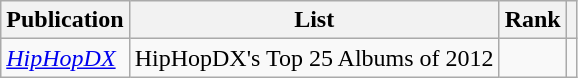<table class="sortable wikitable">
<tr>
<th>Publication</th>
<th>List</th>
<th>Rank</th>
<th class="unsortable"></th>
</tr>
<tr>
<td><em><a href='#'>HipHopDX</a></em></td>
<td>HipHopDX's Top 25 Albums of 2012</td>
<td></td>
<td></td>
</tr>
</table>
